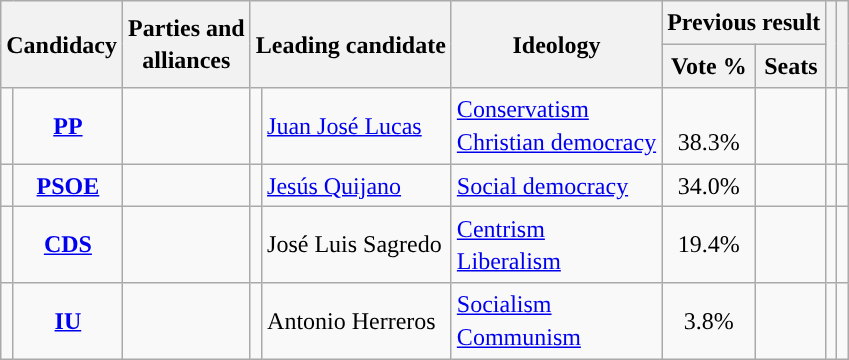<table class="wikitable" style="line-height:1.35em; text-align:left;">
<tr>
<th colspan="2" rowspan="2">Candidacy</th>
<th rowspan="2">Parties and<br>alliances</th>
<th colspan="2" rowspan="2">Leading candidate</th>
<th rowspan="2">Ideology</th>
<th colspan="2">Previous result</th>
<th rowspan="2"></th>
<th rowspan="2"></th>
</tr>
<tr>
<th>Vote %</th>
<th>Seats</th>
</tr>
<tr>
<td width="1" style="color:inherit;background:"></td>
<td align="center"><strong><a href='#'>PP</a></strong></td>
<td></td>
<td></td>
<td><a href='#'>Juan José Lucas</a></td>
<td><a href='#'>Conservatism</a><br><a href='#'>Christian democracy</a></td>
<td align="center"><br>38.3%<br></td>
<td></td>
<td></td>
<td><br></td>
</tr>
<tr>
<td style="color:inherit;background:"></td>
<td align="center"><strong><a href='#'>PSOE</a></strong></td>
<td></td>
<td></td>
<td><a href='#'>Jesús Quijano</a></td>
<td><a href='#'>Social democracy</a></td>
<td align="center">34.0%</td>
<td></td>
<td></td>
<td></td>
</tr>
<tr>
<td style="color:inherit;background:"></td>
<td align="center"><strong><a href='#'>CDS</a></strong></td>
<td></td>
<td></td>
<td>José Luis Sagredo</td>
<td><a href='#'>Centrism</a><br><a href='#'>Liberalism</a></td>
<td align="center">19.4%</td>
<td></td>
<td></td>
<td></td>
</tr>
<tr>
<td style="color:inherit;background:"></td>
<td align="center"><strong><a href='#'>IU</a></strong></td>
<td></td>
<td></td>
<td>Antonio Herreros</td>
<td><a href='#'>Socialism</a><br><a href='#'>Communism</a></td>
<td align="center">3.8%</td>
<td></td>
<td></td>
<td></td>
</tr>
</table>
